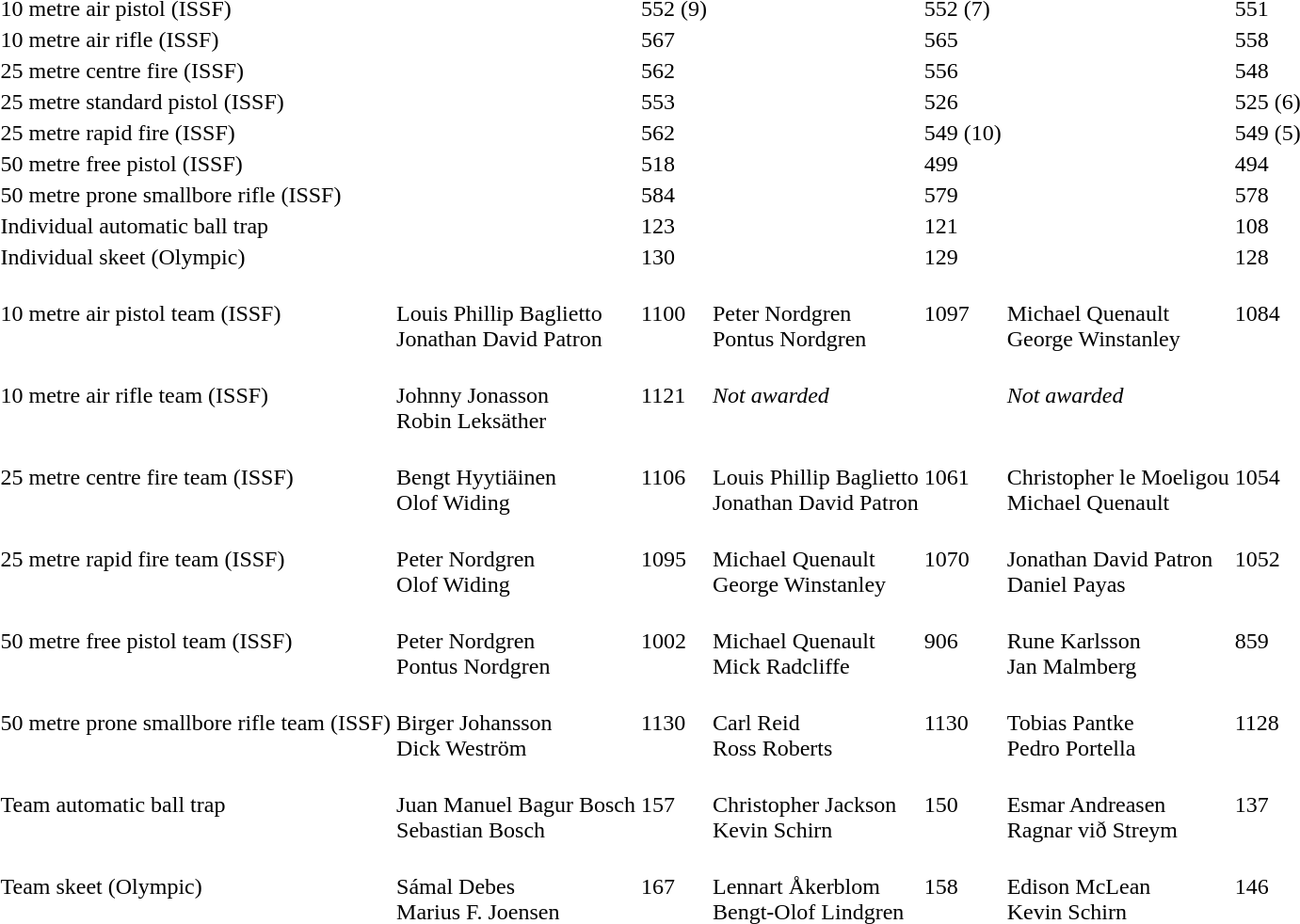<table>
<tr>
<td>10 metre air pistol (ISSF)</td>
<td></td>
<td>552 (9)</td>
<td></td>
<td>552 (7)</td>
<td></td>
<td>551</td>
</tr>
<tr>
<td>10 metre air rifle (ISSF)</td>
<td></td>
<td>567</td>
<td></td>
<td>565</td>
<td></td>
<td>558</td>
</tr>
<tr>
<td>25 metre centre fire (ISSF)</td>
<td></td>
<td>562</td>
<td></td>
<td>556</td>
<td></td>
<td>548</td>
</tr>
<tr>
<td>25 metre standard pistol (ISSF)</td>
<td></td>
<td>553</td>
<td></td>
<td>526</td>
<td></td>
<td>525 (6)</td>
</tr>
<tr>
<td>25 metre rapid fire (ISSF)</td>
<td></td>
<td>562</td>
<td></td>
<td>549 (10)</td>
<td></td>
<td>549 (5)</td>
</tr>
<tr>
<td>50 metre free pistol (ISSF)</td>
<td></td>
<td>518</td>
<td></td>
<td>499</td>
<td></td>
<td>494</td>
</tr>
<tr>
<td>50 metre prone smallbore rifle (ISSF)</td>
<td></td>
<td>584</td>
<td></td>
<td>579</td>
<td></td>
<td>578</td>
</tr>
<tr>
<td>Individual automatic ball trap</td>
<td></td>
<td>123</td>
<td></td>
<td>121</td>
<td></td>
<td>108</td>
</tr>
<tr>
<td>Individual skeet (Olympic)</td>
<td></td>
<td>130</td>
<td></td>
<td>129</td>
<td></td>
<td>128</td>
</tr>
<tr>
<td>10 metre air pistol team (ISSF)</td>
<td><br>Louis Phillip Baglietto<br>Jonathan David Patron</td>
<td>1100</td>
<td><br>Peter Nordgren<br>Pontus Nordgren</td>
<td>1097</td>
<td><br>Michael Quenault<br>George Winstanley</td>
<td>1084</td>
</tr>
<tr>
<td>10 metre air rifle team (ISSF)</td>
<td><br>Johnny Jonasson<br>Robin Leksäther</td>
<td>1121</td>
<td><em>Not awarded</em></td>
<td></td>
<td><em>Not awarded</em></td>
<td></td>
</tr>
<tr>
<td>25 metre centre fire team (ISSF)</td>
<td><br>Bengt Hyytiäinen<br>Olof Widing</td>
<td>1106</td>
<td><br>Louis Phillip Baglietto<br>Jonathan David Patron</td>
<td>1061</td>
<td><br>Christopher le Moeligou<br>Michael Quenault</td>
<td>1054</td>
</tr>
<tr>
<td>25 metre rapid fire team (ISSF)</td>
<td><br>Peter Nordgren<br>Olof Widing</td>
<td>1095</td>
<td><br>Michael Quenault<br>George Winstanley</td>
<td>1070</td>
<td><br>Jonathan David Patron<br>Daniel Payas</td>
<td>1052</td>
</tr>
<tr>
<td>50 metre free pistol team (ISSF)</td>
<td><br>Peter Nordgren<br>Pontus Nordgren</td>
<td>1002</td>
<td><br>Michael Quenault<br>Mick Radcliffe</td>
<td>906</td>
<td><br>Rune Karlsson<br>Jan Malmberg</td>
<td>859</td>
</tr>
<tr>
<td>50 metre prone smallbore rifle team (ISSF)</td>
<td><br>Birger Johansson<br>Dick Weström</td>
<td>1130</td>
<td><br>Carl Reid<br>Ross Roberts</td>
<td>1130</td>
<td><br>Tobias Pantke<br>Pedro Portella</td>
<td>1128</td>
</tr>
<tr>
<td>Team automatic ball trap</td>
<td><br>Juan Manuel Bagur Bosch<br>Sebastian Bosch</td>
<td>157</td>
<td><br>Christopher Jackson<br>Kevin Schirn</td>
<td>150</td>
<td><br>Esmar Andreasen<br>Ragnar við Streym</td>
<td>137</td>
</tr>
<tr>
<td>Team skeet (Olympic)</td>
<td><br>Sámal Debes<br>Marius F. Joensen</td>
<td>167</td>
<td><br>Lennart Åkerblom<br>Bengt-Olof Lindgren</td>
<td>158</td>
<td><br>Edison McLean<br>Kevin Schirn</td>
<td>146</td>
</tr>
</table>
